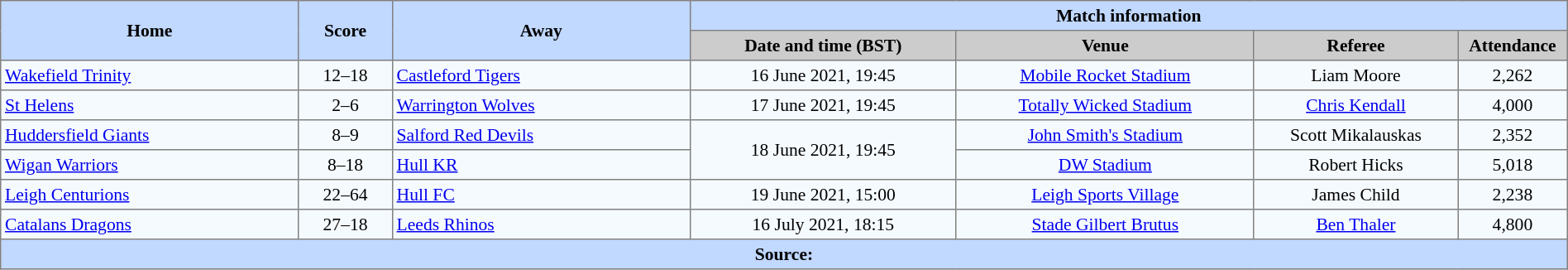<table border=1 style="border-collapse:collapse; font-size:90%; text-align:center;" cellpadding=3 cellspacing=0 width=100%>
<tr style="background:#C1D8ff;">
<th scope="col" rowspan=2 width=19%>Home</th>
<th scope="col" rowspan=2 width=6%>Score</th>
<th scope="col" rowspan=2 width=19%>Away</th>
<th colspan=4>Match information</th>
</tr>
<tr style="background:#CCCCCC;">
<th scope="col" width=17%>Date and time (BST)</th>
<th scope="col" width=19%>Venue</th>
<th scope="col" width=13%>Referee</th>
<th scope="col" width=7%>Attendance</th>
</tr>
<tr style="background:#F5FAFF;">
<td style="text-align:left;"> <a href='#'>Wakefield Trinity</a></td>
<td>12–18</td>
<td style="text-align:left;"> <a href='#'>Castleford Tigers</a></td>
<td>16 June 2021, 19:45</td>
<td><a href='#'>Mobile Rocket Stadium</a></td>
<td>Liam Moore</td>
<td>2,262</td>
</tr>
<tr style="background:#F5FAFF;">
<td style="text-align:left;"> <a href='#'>St Helens</a></td>
<td>2–6</td>
<td style="text-align:left;"> <a href='#'>Warrington Wolves</a></td>
<td>17 June 2021, 19:45</td>
<td><a href='#'>Totally Wicked Stadium</a></td>
<td><a href='#'>Chris Kendall</a></td>
<td>4,000</td>
</tr>
<tr style="background:#F5FAFF;">
<td style="text-align:left;"> <a href='#'>Huddersfield Giants</a></td>
<td>8–9</td>
<td style="text-align:left;"> <a href='#'>Salford Red Devils</a></td>
<td rowspan=2>18 June 2021, 19:45</td>
<td><a href='#'>John Smith's Stadium</a></td>
<td>Scott Mikalauskas</td>
<td>2,352</td>
</tr>
<tr style="background:#F5FAFF;">
<td style="text-align:left;"> <a href='#'>Wigan Warriors</a></td>
<td>8–18</td>
<td style="text-align:left;"> <a href='#'>Hull KR</a></td>
<td><a href='#'>DW Stadium</a></td>
<td>Robert Hicks</td>
<td>5,018</td>
</tr>
<tr style="background:#F5FAFF;">
<td style="text-align:left;"> <a href='#'>Leigh Centurions</a></td>
<td>22–64</td>
<td style="text-align:left;"> <a href='#'>Hull FC</a></td>
<td>19 June 2021, 15:00</td>
<td><a href='#'>Leigh Sports Village</a></td>
<td>James Child</td>
<td>2,238</td>
</tr>
<tr style="background:#F5FAFF;">
<td style="text-align:left;"> <a href='#'>Catalans Dragons</a></td>
<td>27–18</td>
<td style="text-align:left;"> <a href='#'>Leeds Rhinos</a></td>
<td>16 July 2021, 18:15</td>
<td><a href='#'>Stade Gilbert Brutus</a></td>
<td><a href='#'>Ben Thaler</a></td>
<td>4,800</td>
</tr>
<tr style="background:#c1d8ff;">
<th colspan=7>Source:</th>
</tr>
</table>
